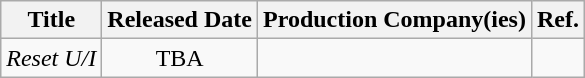<table class="wikitable"  style="text-align:center">
<tr>
<th>Title</th>
<th>Released Date</th>
<th>Production Company(ies)</th>
<th>Ref.</th>
</tr>
<tr>
<td><em>Reset U/I</em></td>
<td>TBA</td>
<td></td>
<td></td>
</tr>
</table>
